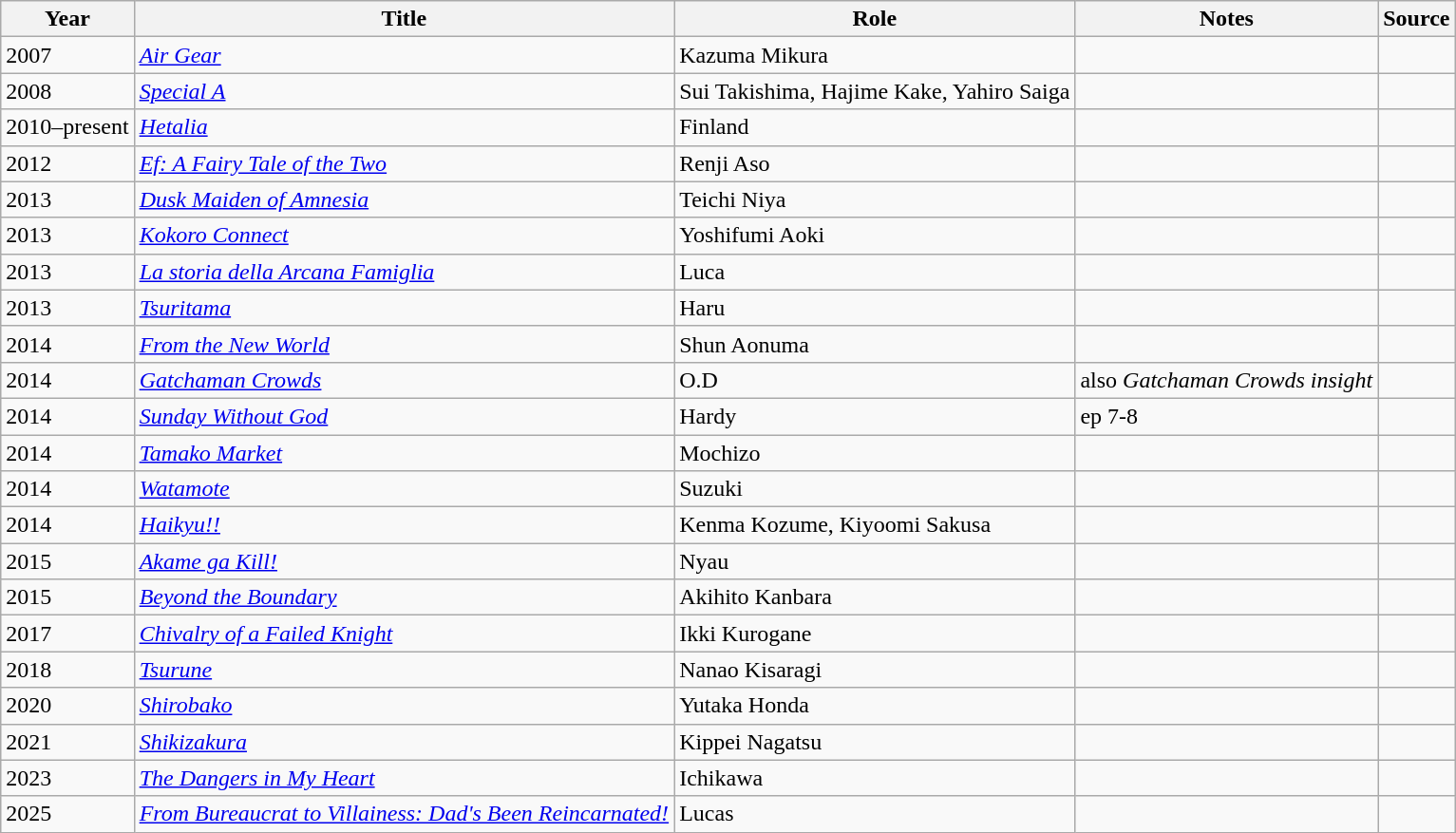<table class="wikitable sortable plainrowheaders">
<tr>
<th>Year</th>
<th>Title</th>
<th>Role</th>
<th class="unsortable">Notes</th>
<th class="unsortable">Source</th>
</tr>
<tr>
<td>2007</td>
<td><em><a href='#'>Air Gear</a></em></td>
<td>Kazuma Mikura</td>
<td></td>
<td></td>
</tr>
<tr>
<td>2008</td>
<td><em><a href='#'>Special A</a></em></td>
<td>Sui Takishima, Hajime Kake, Yahiro Saiga</td>
<td></td>
<td></td>
</tr>
<tr>
<td>2010–present</td>
<td><em><a href='#'>Hetalia</a></em></td>
<td>Finland</td>
<td></td>
<td></td>
</tr>
<tr>
<td>2012</td>
<td><em><a href='#'>Ef: A Fairy Tale of the Two</a></em></td>
<td>Renji Aso</td>
<td></td>
<td></td>
</tr>
<tr>
<td>2013</td>
<td><em><a href='#'>Dusk Maiden of Amnesia</a></em></td>
<td>Teichi Niya</td>
<td></td>
<td></td>
</tr>
<tr>
<td>2013</td>
<td><em><a href='#'>Kokoro Connect</a></em></td>
<td>Yoshifumi Aoki</td>
<td></td>
<td></td>
</tr>
<tr>
<td>2013</td>
<td><em><a href='#'>La storia della Arcana Famiglia</a></em></td>
<td>Luca</td>
<td></td>
<td></td>
</tr>
<tr>
<td>2013</td>
<td><em><a href='#'>Tsuritama</a></em></td>
<td>Haru</td>
<td></td>
<td></td>
</tr>
<tr>
<td>2014</td>
<td><a href='#'><em>From the New World</em></a></td>
<td>Shun Aonuma</td>
<td></td>
<td></td>
</tr>
<tr>
<td>2014</td>
<td><em><a href='#'>Gatchaman Crowds</a></em></td>
<td>O.D</td>
<td>also <em>Gatchaman Crowds insight</em></td>
<td></td>
</tr>
<tr>
<td>2014</td>
<td><em><a href='#'>Sunday Without God</a></em></td>
<td>Hardy</td>
<td>ep 7-8</td>
<td></td>
</tr>
<tr>
<td>2014</td>
<td><em><a href='#'>Tamako Market</a></em></td>
<td>Mochizo</td>
<td></td>
<td></td>
</tr>
<tr>
<td>2014</td>
<td><em><a href='#'>Watamote</a></em></td>
<td>Suzuki</td>
<td></td>
<td></td>
</tr>
<tr>
<td>2014</td>
<td><em><a href='#'>Haikyu!!</a></em></td>
<td>Kenma Kozume, Kiyoomi Sakusa</td>
<td></td>
<td></td>
</tr>
<tr>
<td>2015</td>
<td><em><a href='#'>Akame ga Kill!</a></em></td>
<td>Nyau</td>
<td></td>
<td></td>
</tr>
<tr>
<td>2015</td>
<td><em><a href='#'>Beyond the Boundary</a></em></td>
<td>Akihito Kanbara</td>
<td></td>
<td></td>
</tr>
<tr>
<td>2017</td>
<td><em><a href='#'>Chivalry of a Failed Knight</a></em></td>
<td>Ikki Kurogane</td>
<td></td>
<td></td>
</tr>
<tr>
<td>2018</td>
<td><em><a href='#'>Tsurune</a></em></td>
<td>Nanao Kisaragi</td>
<td></td>
<td></td>
</tr>
<tr>
<td>2020</td>
<td><em><a href='#'>Shirobako</a></em></td>
<td>Yutaka Honda</td>
<td></td>
<td></td>
</tr>
<tr>
<td>2021</td>
<td><em><a href='#'>Shikizakura</a></em></td>
<td>Kippei Nagatsu</td>
<td></td>
<td></td>
</tr>
<tr>
<td>2023</td>
<td><em><a href='#'>The Dangers in My Heart</a></em></td>
<td>Ichikawa</td>
<td></td>
<td></td>
</tr>
<tr>
<td>2025</td>
<td><em><a href='#'>From Bureaucrat to Villainess: Dad's Been Reincarnated!</a></em></td>
<td>Lucas</td>
<td></td>
<td></td>
</tr>
</table>
